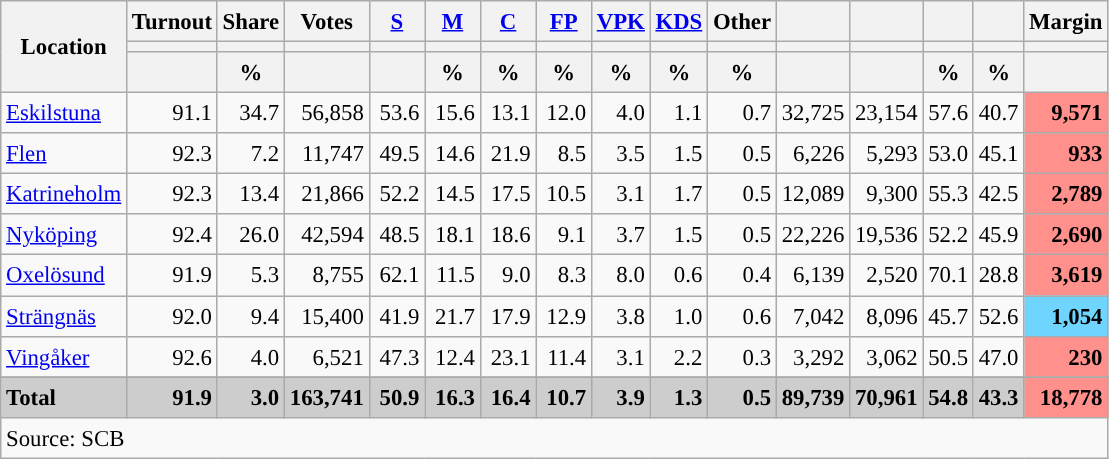<table class="wikitable sortable" style="text-align:right; font-size:95%; line-height:20px;">
<tr>
<th rowspan="3">Location</th>
<th>Turnout</th>
<th>Share</th>
<th>Votes</th>
<th width="30px" class="unsortable"><a href='#'>S</a></th>
<th width="30px" class="unsortable"><a href='#'>M</a></th>
<th width="30px" class="unsortable"><a href='#'>C</a></th>
<th width="30px" class="unsortable"><a href='#'>FP</a></th>
<th width="30px" class="unsortable"><a href='#'>VPK</a></th>
<th width="30px" class="unsortable"><a href='#'>KDS</a></th>
<th width="30px" class="unsortable">Other</th>
<th></th>
<th></th>
<th></th>
<th></th>
<th>Margin</th>
</tr>
<tr>
<th></th>
<th></th>
<th></th>
<th style="background:"></th>
<th style="background:"></th>
<th style="background:"></th>
<th style="background:"></th>
<th style="background:"></th>
<th style="background:"></th>
<th style="background:"></th>
<th style="background:"></th>
<th style="background:"></th>
<th style="background:"></th>
<th style="background:"></th>
<th></th>
</tr>
<tr>
<th></th>
<th data-sort-type="number">%</th>
<th data-sort-type="number"></th>
<th></th>
<th data-sort-type="number">%</th>
<th data-sort-type="number">%</th>
<th data-sort-type="number">%</th>
<th data-sort-type="number">%</th>
<th data-sort-type="number">%</th>
<th data-sort-type="number">%</th>
<th data-sort-type="number"></th>
<th data-sort-type="number"></th>
<th data-sort-type="number">%</th>
<th data-sort-type="number">%</th>
<th data-sort-type="number"></th>
</tr>
<tr>
<td align=left><a href='#'>Eskilstuna</a></td>
<td>91.1</td>
<td>34.7</td>
<td>56,858</td>
<td>53.6</td>
<td>15.6</td>
<td>13.1</td>
<td>12.0</td>
<td>4.0</td>
<td>1.1</td>
<td>0.7</td>
<td>32,725</td>
<td>23,154</td>
<td>57.6</td>
<td>40.7</td>
<td bgcolor=#ff908c><strong>9,571</strong></td>
</tr>
<tr>
<td align=left><a href='#'>Flen</a></td>
<td>92.3</td>
<td>7.2</td>
<td>11,747</td>
<td>49.5</td>
<td>14.6</td>
<td>21.9</td>
<td>8.5</td>
<td>3.5</td>
<td>1.5</td>
<td>0.5</td>
<td>6,226</td>
<td>5,293</td>
<td>53.0</td>
<td>45.1</td>
<td bgcolor=#ff908c><strong>933</strong></td>
</tr>
<tr>
<td align=left><a href='#'>Katrineholm</a></td>
<td>92.3</td>
<td>13.4</td>
<td>21,866</td>
<td>52.2</td>
<td>14.5</td>
<td>17.5</td>
<td>10.5</td>
<td>3.1</td>
<td>1.7</td>
<td>0.5</td>
<td>12,089</td>
<td>9,300</td>
<td>55.3</td>
<td>42.5</td>
<td bgcolor=#ff908c><strong>2,789</strong></td>
</tr>
<tr>
<td align=left><a href='#'>Nyköping</a></td>
<td>92.4</td>
<td>26.0</td>
<td>42,594</td>
<td>48.5</td>
<td>18.1</td>
<td>18.6</td>
<td>9.1</td>
<td>3.7</td>
<td>1.5</td>
<td>0.5</td>
<td>22,226</td>
<td>19,536</td>
<td>52.2</td>
<td>45.9</td>
<td bgcolor=#ff908c><strong>2,690</strong></td>
</tr>
<tr>
<td align=left><a href='#'>Oxelösund</a></td>
<td>91.9</td>
<td>5.3</td>
<td>8,755</td>
<td>62.1</td>
<td>11.5</td>
<td>9.0</td>
<td>8.3</td>
<td>8.0</td>
<td>0.6</td>
<td>0.4</td>
<td>6,139</td>
<td>2,520</td>
<td>70.1</td>
<td>28.8</td>
<td bgcolor=#ff908c><strong>3,619</strong></td>
</tr>
<tr>
<td align=left><a href='#'>Strängnäs</a></td>
<td>92.0</td>
<td>9.4</td>
<td>15,400</td>
<td>41.9</td>
<td>21.7</td>
<td>17.9</td>
<td>12.9</td>
<td>3.8</td>
<td>1.0</td>
<td>0.6</td>
<td>7,042</td>
<td>8,096</td>
<td>45.7</td>
<td>52.6</td>
<td bgcolor=#6fd5fe><strong>1,054</strong></td>
</tr>
<tr>
<td align=left><a href='#'>Vingåker</a></td>
<td>92.6</td>
<td>4.0</td>
<td>6,521</td>
<td>47.3</td>
<td>12.4</td>
<td>23.1</td>
<td>11.4</td>
<td>3.1</td>
<td>2.2</td>
<td>0.3</td>
<td>3,292</td>
<td>3,062</td>
<td>50.5</td>
<td>47.0</td>
<td bgcolor=#ff908c><strong>230</strong></td>
</tr>
<tr>
</tr>
<tr style="background:#CDCDCD;">
<td align=left><strong>Total</strong></td>
<td><strong>91.9</strong></td>
<td><strong>3.0</strong></td>
<td><strong>163,741</strong></td>
<td><strong>50.9</strong></td>
<td><strong>16.3</strong></td>
<td><strong>16.4</strong></td>
<td><strong>10.7</strong></td>
<td><strong>3.9</strong></td>
<td><strong>1.3</strong></td>
<td><strong>0.5</strong></td>
<td><strong>89,739</strong></td>
<td><strong>70,961</strong></td>
<td><strong>54.8</strong></td>
<td><strong>43.3</strong></td>
<td bgcolor=#ff908c><strong>18,778</strong></td>
</tr>
<tr>
<td align=left colspan=16>Source: SCB </td>
</tr>
</table>
